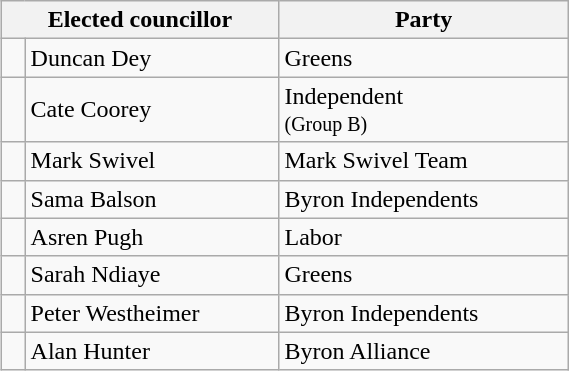<table class="wikitable" style="float:right;clear:right;width:30%">
<tr>
<th colspan="2">Elected councillor</th>
<th>Party</th>
</tr>
<tr>
<td> </td>
<td>Duncan Dey</td>
<td>Greens</td>
</tr>
<tr>
<td> </td>
<td>Cate Coorey</td>
<td>Independent <br> <small> (Group B) </small></td>
</tr>
<tr>
<td> </td>
<td>Mark Swivel</td>
<td>Mark Swivel Team</td>
</tr>
<tr>
<td> </td>
<td>Sama Balson</td>
<td>Byron Independents</td>
</tr>
<tr>
<td> </td>
<td>Asren Pugh</td>
<td>Labor</td>
</tr>
<tr>
<td> </td>
<td>Sarah Ndiaye</td>
<td>Greens</td>
</tr>
<tr>
<td> </td>
<td>Peter Westheimer</td>
<td>Byron Independents</td>
</tr>
<tr>
<td> </td>
<td>Alan Hunter</td>
<td>Byron Alliance</td>
</tr>
</table>
